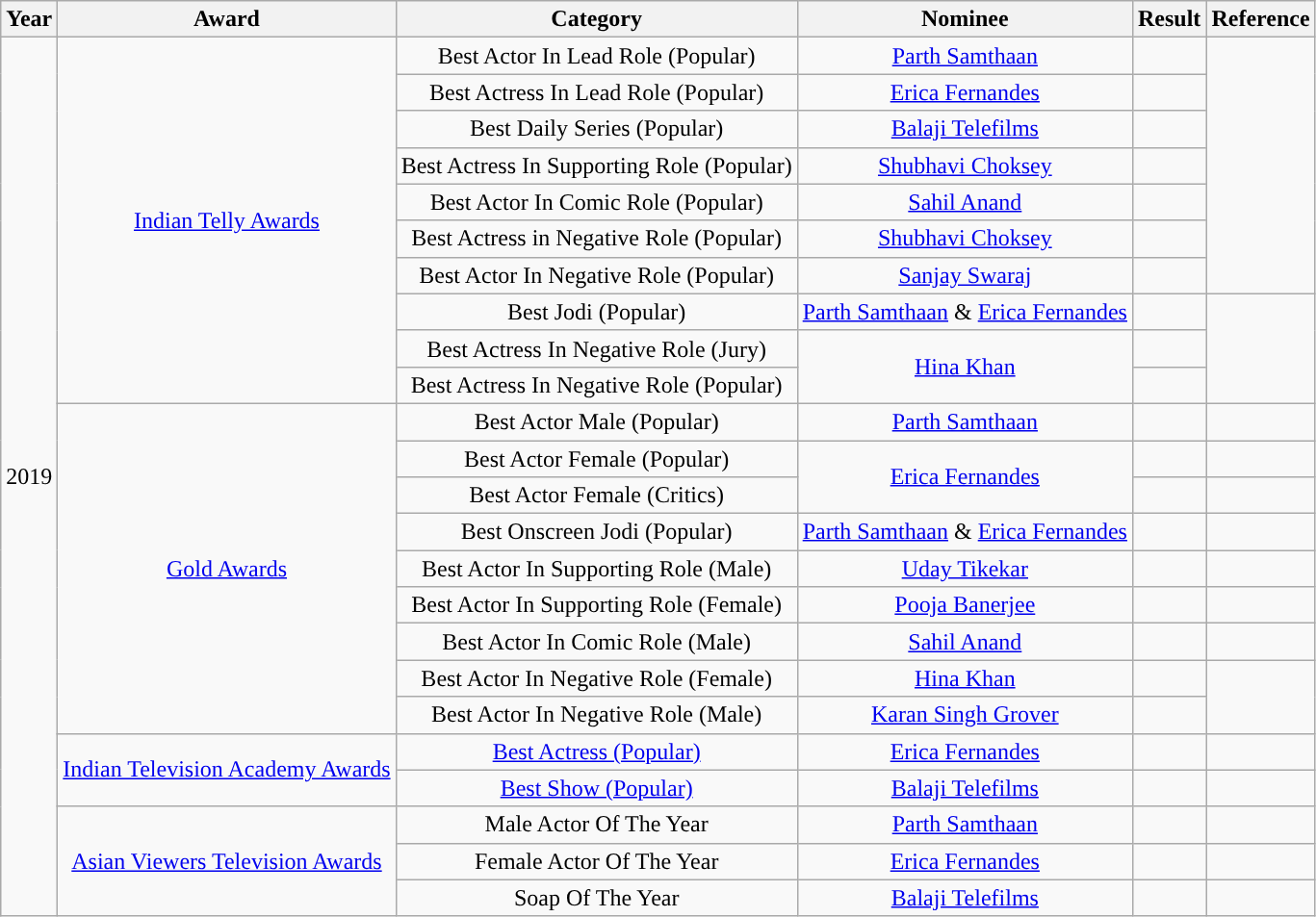<table class="wikitable" style="text-align:center;">
<tr>
<th>Year</th>
<th>Award</th>
<th>Category</th>
<th>Nominee</th>
<th>Result</th>
<th>Reference</th>
</tr>
<tr>
<td rowspan=24>2019</td>
<td rowspan=10><a href='#'>Indian Telly Awards</a></td>
<td>Best Actor In Lead Role (Popular)</td>
<td><a href='#'>Parth Samthaan</a></td>
<td></td>
<td rowspan=7></td>
</tr>
<tr>
<td>Best Actress In Lead Role (Popular)</td>
<td><a href='#'>Erica Fernandes</a></td>
<td></td>
</tr>
<tr>
<td>Best Daily Series (Popular)</td>
<td><a href='#'>Balaji Telefilms</a></td>
<td></td>
</tr>
<tr>
<td>Best Actress In Supporting Role (Popular)</td>
<td><a href='#'>Shubhavi Choksey</a></td>
<td></td>
</tr>
<tr>
<td>Best Actor In Comic Role (Popular)</td>
<td><a href='#'>Sahil Anand</a></td>
<td></td>
</tr>
<tr>
<td>Best Actress in Negative Role (Popular)</td>
<td><a href='#'>Shubhavi Choksey</a></td>
<td></td>
</tr>
<tr>
<td>Best Actor In Negative Role (Popular)</td>
<td><a href='#'>Sanjay Swaraj</a></td>
<td></td>
</tr>
<tr>
<td>Best Jodi (Popular)</td>
<td><a href='#'>Parth Samthaan</a> & <a href='#'>Erica Fernandes</a></td>
<td></td>
<td rowspan=3></td>
</tr>
<tr>
<td>Best Actress In Negative Role (Jury)</td>
<td rowspan=2><a href='#'>Hina Khan</a></td>
<td></td>
</tr>
<tr>
<td>Best Actress In Negative Role (Popular)</td>
<td></td>
</tr>
<tr>
<td rowspan=9><a href='#'>Gold Awards</a></td>
<td>Best Actor Male (Popular)</td>
<td><a href='#'>Parth Samthaan</a></td>
<td></td>
<td></td>
</tr>
<tr>
<td>Best Actor Female (Popular)</td>
<td rowspan=2><a href='#'>Erica Fernandes</a></td>
<td></td>
<td></td>
</tr>
<tr>
<td>Best Actor Female (Critics)</td>
<td></td>
<td></td>
</tr>
<tr>
<td>Best Onscreen Jodi (Popular)</td>
<td><a href='#'>Parth Samthaan</a> & <a href='#'>Erica Fernandes</a></td>
<td></td>
<td></td>
</tr>
<tr>
<td>Best Actor In Supporting Role (Male)</td>
<td><a href='#'>Uday Tikekar</a></td>
<td></td>
<td></td>
</tr>
<tr>
<td>Best Actor In Supporting Role (Female)</td>
<td><a href='#'>Pooja Banerjee</a></td>
<td></td>
<td></td>
</tr>
<tr>
<td>Best Actor In Comic Role (Male)</td>
<td><a href='#'>Sahil Anand</a></td>
<td></td>
<td></td>
</tr>
<tr>
<td>Best Actor In Negative Role (Female)</td>
<td><a href='#'>Hina Khan</a></td>
<td></td>
<td rowspan=2></td>
</tr>
<tr>
<td>Best Actor In Negative Role (Male)</td>
<td><a href='#'>Karan Singh Grover</a></td>
<td></td>
</tr>
<tr>
<td rowspan=2><a href='#'>Indian Television Academy Awards</a></td>
<td><a href='#'>Best Actress (Popular)</a></td>
<td><a href='#'>Erica Fernandes</a></td>
<td></td>
<td></td>
</tr>
<tr>
<td><a href='#'>Best Show (Popular)</a></td>
<td><a href='#'>Balaji Telefilms</a></td>
<td></td>
<td></td>
</tr>
<tr>
<td rowspan=3><a href='#'>Asian Viewers Television Awards</a></td>
<td>Male Actor Of The Year</td>
<td><a href='#'>Parth Samthaan</a></td>
<td></td>
<td></td>
</tr>
<tr>
<td>Female Actor Of The Year</td>
<td><a href='#'>Erica Fernandes</a></td>
<td></td>
<td></td>
</tr>
<tr>
<td>Soap Of The Year</td>
<td><a href='#'>Balaji Telefilms</a></td>
<td></td>
<td></td>
</tr>
</table>
